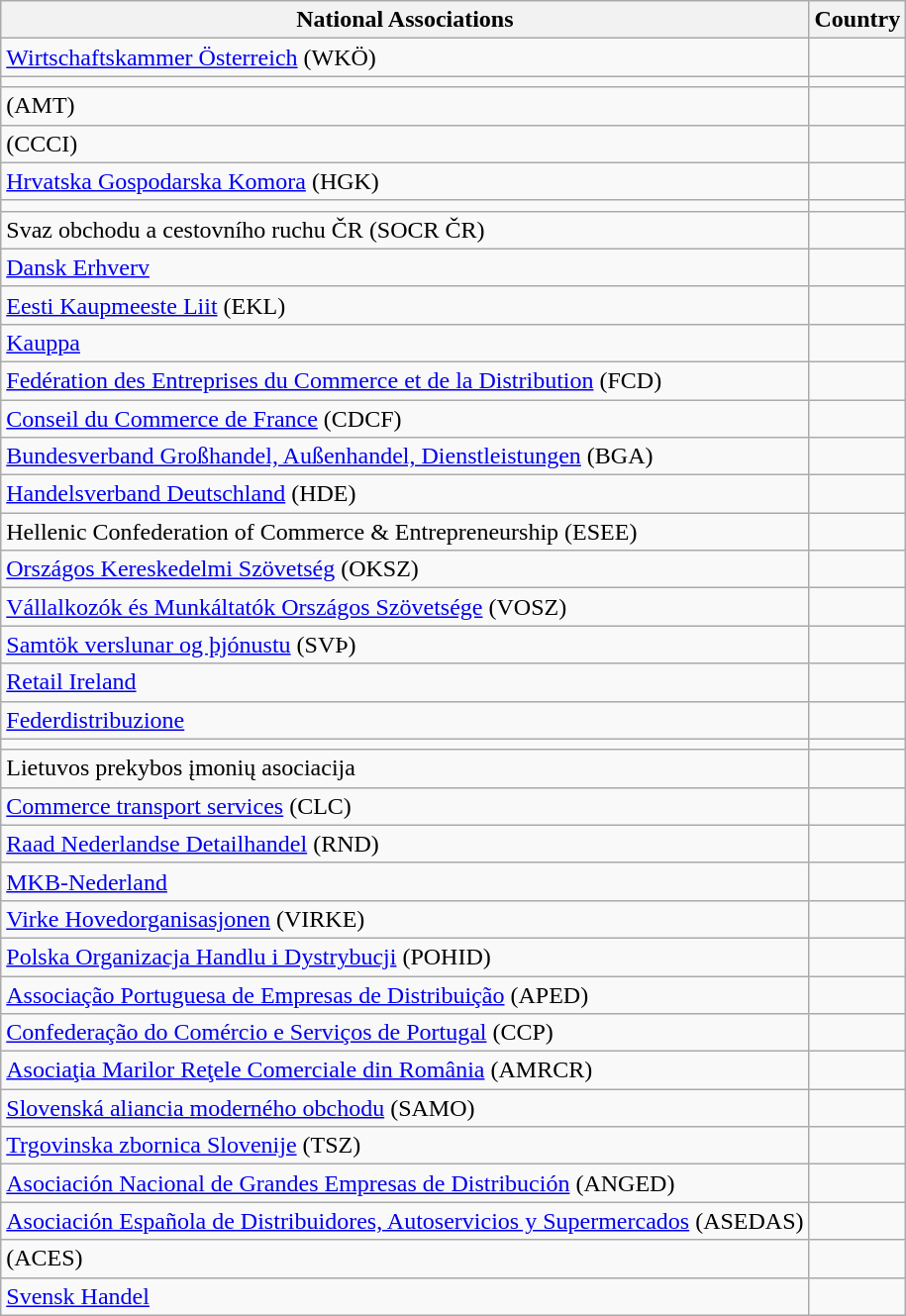<table class="wikitable sortable">
<tr>
<th>National Associations</th>
<th>Country</th>
</tr>
<tr>
<td><a href='#'>Wirtschaftskammer Österreich</a> (WKÖ)</td>
<td></td>
</tr>
<tr>
<td></td>
<td></td>
</tr>
<tr>
<td> (AMT)</td>
<td></td>
</tr>
<tr>
<td> (CCCI)</td>
<td></td>
</tr>
<tr>
<td><a href='#'>Hrvatska Gospodarska Komora</a> (HGK)</td>
<td></td>
</tr>
<tr>
<td></td>
<td></td>
</tr>
<tr>
<td>Svaz obchodu a cestovního ruchu ČR (SOCR ČR)</td>
<td></td>
</tr>
<tr>
<td><a href='#'>Dansk Erhverv</a></td>
<td></td>
</tr>
<tr>
<td><a href='#'>Eesti Kaupmeeste Liit</a> (EKL)</td>
<td></td>
</tr>
<tr>
<td><a href='#'>Kauppa</a></td>
<td></td>
</tr>
<tr>
<td><a href='#'>Fedération des Entreprises du Commerce et de la Distribution</a> (FCD)</td>
<td></td>
</tr>
<tr>
<td><a href='#'>Conseil du Commerce de France</a> (CDCF)</td>
<td></td>
</tr>
<tr>
<td><a href='#'>Bundesverband Großhandel, Außenhandel, Dienstleistungen</a> (BGA)</td>
<td></td>
</tr>
<tr>
<td><a href='#'>Handelsverband Deutschland</a> (HDE)</td>
<td></td>
</tr>
<tr>
<td>Hellenic Confederation of Commerce & Entrepreneurship (ESEE)</td>
<td></td>
</tr>
<tr>
<td><a href='#'>Országos Kereskedelmi Szövetség</a> (OKSZ)</td>
<td></td>
</tr>
<tr>
<td><a href='#'>Vállalkozók és Munkáltatók Országos Szövetsége</a> (VOSZ)</td>
<td></td>
</tr>
<tr>
<td><a href='#'>Samtök verslunar og þjónustu</a> (SVÞ)</td>
<td></td>
</tr>
<tr>
<td><a href='#'>Retail Ireland</a></td>
<td></td>
</tr>
<tr>
<td><a href='#'>Federdistribuzione</a></td>
<td></td>
</tr>
<tr>
<td></td>
<td></td>
</tr>
<tr>
<td>Lietuvos prekybos įmonių asociacija</td>
<td></td>
</tr>
<tr>
<td><a href='#'>Commerce transport services</a> (CLC)</td>
<td></td>
</tr>
<tr>
<td><a href='#'>Raad Nederlandse Detailhandel</a> (RND)</td>
<td></td>
</tr>
<tr>
<td><a href='#'>MKB-Nederland</a></td>
<td></td>
</tr>
<tr>
<td><a href='#'>Virke Hovedorganisasjonen</a> (VIRKE)</td>
<td></td>
</tr>
<tr>
<td><a href='#'>Polska Organizacja Handlu i Dystrybucji</a> (POHID)</td>
<td></td>
</tr>
<tr>
<td><a href='#'>Associação Portuguesa de Empresas de Distribuição</a> (APED)</td>
<td></td>
</tr>
<tr>
<td><a href='#'>Confederação do Comércio e Serviços de Portugal</a> (CCP)</td>
<td></td>
</tr>
<tr>
<td><a href='#'>Asociaţia Marilor Reţele Comerciale din România</a> (AMRCR)</td>
<td></td>
</tr>
<tr>
<td><a href='#'>Slovenská aliancia moderného obchodu</a> (SAMO)</td>
<td></td>
</tr>
<tr>
<td><a href='#'>Trgovinska zbornica Slovenije</a> (TSZ)</td>
<td></td>
</tr>
<tr>
<td><a href='#'>Asociación Nacional de Grandes Empresas de Distribución</a> (ANGED)</td>
<td></td>
</tr>
<tr>
<td><a href='#'>Asociación Española de Distribuidores, Autoservicios y Supermercados</a> (ASEDAS)</td>
<td></td>
</tr>
<tr>
<td> (ACES)</td>
<td></td>
</tr>
<tr>
<td><a href='#'>Svensk Handel</a></td>
<td></td>
</tr>
</table>
